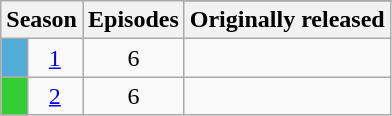<table class="wikitable plainrowheaders" style="text-align:center;">
<tr>
<th colspan="2" rowspan="2">Season</th>
<th rowspan="2">Episodes</th>
</tr>
<tr>
<th>Originally released</th>
</tr>
<tr>
<td style="background: #51ACD9;"></td>
<td><a href='#'>1</a></td>
<td>6</td>
<td></td>
</tr>
<tr>
<td style="background: #32cd32;"></td>
<td><a href='#'>2</a></td>
<td>6</td>
<td></td>
</tr>
</table>
